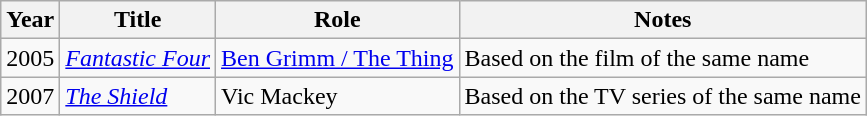<table class="wikitable sortable">
<tr>
<th>Year</th>
<th>Title</th>
<th>Role</th>
<th>Notes</th>
</tr>
<tr>
<td>2005</td>
<td><em><a href='#'>Fantastic Four</a></em></td>
<td><a href='#'>Ben Grimm / The Thing</a></td>
<td>Based on the film of the same name</td>
</tr>
<tr>
<td>2007</td>
<td><em><a href='#'>The Shield</a></em></td>
<td>Vic Mackey</td>
<td>Based on the TV series of the same name</td>
</tr>
</table>
